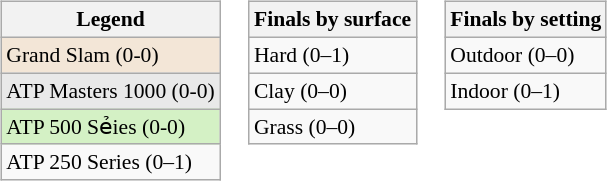<table>
<tr valign="top">
<td><br><table class="wikitable" style=font-size:90%>
<tr>
<th>Legend</th>
</tr>
<tr style="background:#f3e6d7;">
<td>Grand Slam (0-0)</td>
</tr>
<tr style="background:#e9e9e9;">
<td>ATP Masters 1000 (0-0)</td>
</tr>
<tr style="background:#d4f1c5;">
<td>ATP 500 Sẻies (0-0)</td>
</tr>
<tr>
<td>ATP 250 Series (0–1)</td>
</tr>
</table>
</td>
<td><br><table class="wikitable" style=font-size:90%>
<tr>
<th>Finals by surface</th>
</tr>
<tr>
<td>Hard (0–1)</td>
</tr>
<tr>
<td>Clay (0–0)</td>
</tr>
<tr>
<td>Grass (0–0)</td>
</tr>
</table>
</td>
<td><br><table class="wikitable" style=font-size:90%>
<tr>
<th>Finals by setting</th>
</tr>
<tr>
<td>Outdoor (0–0)</td>
</tr>
<tr>
<td>Indoor (0–1)</td>
</tr>
</table>
</td>
</tr>
</table>
